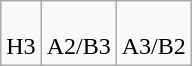<table class=wikitable>
<tr>
<td valign=top align=center><br>H3</td>
<td valign=top align=center><br>A2/B3</td>
<td valign=top align=center><br>A3/B2</td>
</tr>
</table>
